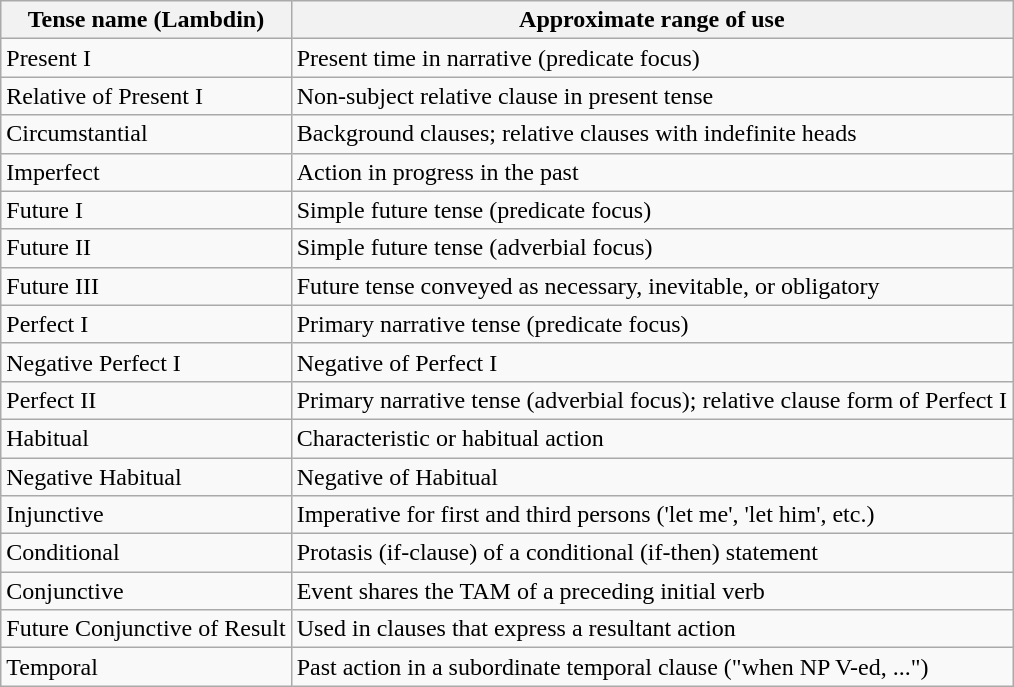<table class="wikitable">
<tr>
<th>Tense name (Lambdin)</th>
<th>Approximate range of use</th>
</tr>
<tr>
<td>Present I</td>
<td>Present time in narrative (predicate focus)</td>
</tr>
<tr>
<td>Relative of Present I</td>
<td>Non-subject relative clause in present tense</td>
</tr>
<tr>
<td>Circumstantial</td>
<td>Background clauses; relative clauses with indefinite heads</td>
</tr>
<tr>
<td>Imperfect</td>
<td>Action in progress in the past</td>
</tr>
<tr>
<td>Future I</td>
<td>Simple future tense (predicate focus)</td>
</tr>
<tr>
<td>Future II</td>
<td>Simple future tense (adverbial focus)</td>
</tr>
<tr>
<td>Future III</td>
<td>Future tense conveyed as necessary, inevitable, or obligatory</td>
</tr>
<tr>
<td>Perfect I</td>
<td>Primary narrative tense (predicate focus)</td>
</tr>
<tr>
<td>Negative Perfect I</td>
<td>Negative of Perfect I</td>
</tr>
<tr>
<td>Perfect II</td>
<td>Primary narrative tense (adverbial focus); relative clause form of Perfect I</td>
</tr>
<tr>
<td>Habitual</td>
<td>Characteristic or habitual action</td>
</tr>
<tr>
<td>Negative Habitual</td>
<td>Negative of Habitual</td>
</tr>
<tr>
<td>Injunctive</td>
<td>Imperative for first and third persons ('let me', 'let him', etc.)</td>
</tr>
<tr>
<td>Conditional</td>
<td>Protasis (if-clause) of a conditional (if-then) statement</td>
</tr>
<tr>
<td>Conjunctive</td>
<td>Event shares the TAM of a preceding initial verb</td>
</tr>
<tr>
<td>Future Conjunctive of Result</td>
<td>Used in clauses that express a resultant action</td>
</tr>
<tr>
<td>Temporal</td>
<td>Past action in a subordinate temporal clause ("when NP V-ed, ...")</td>
</tr>
</table>
